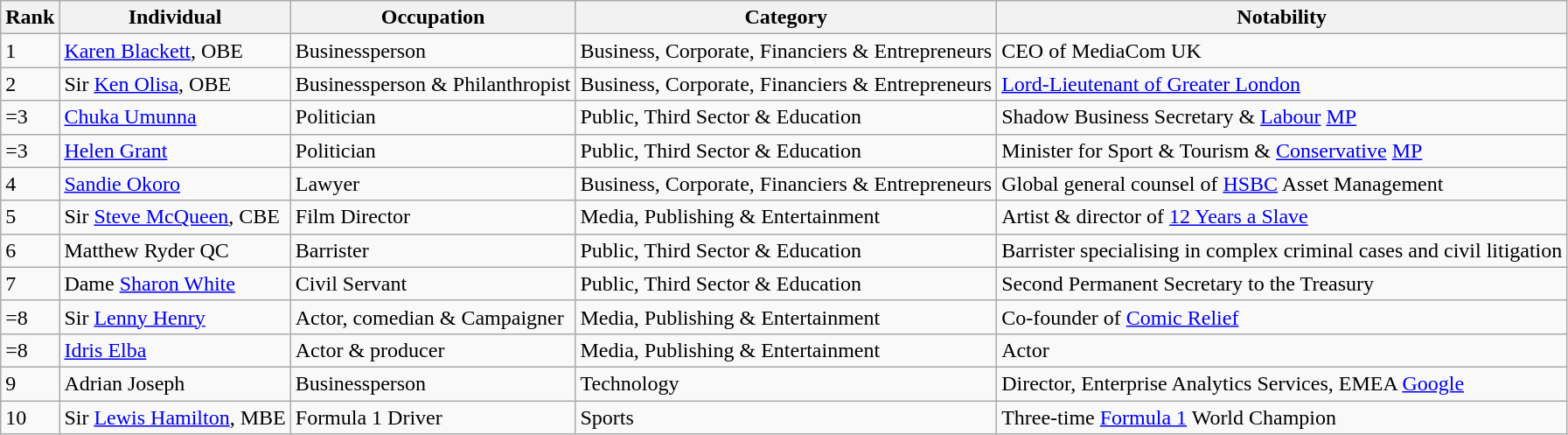<table class="wikitable sortable">
<tr>
<th>Rank</th>
<th>Individual</th>
<th>Occupation</th>
<th>Category</th>
<th>Notability</th>
</tr>
<tr>
<td>1</td>
<td><a href='#'>Karen Blackett</a>, OBE</td>
<td>Businessperson</td>
<td>Business, Corporate, Financiers & Entrepreneurs</td>
<td>CEO of MediaCom UK</td>
</tr>
<tr>
<td>2</td>
<td>Sir <a href='#'>Ken Olisa</a>, OBE</td>
<td>Businessperson & Philanthropist</td>
<td>Business, Corporate, Financiers & Entrepreneurs</td>
<td><a href='#'>Lord-Lieutenant of Greater London</a></td>
</tr>
<tr>
<td>=3</td>
<td><a href='#'>Chuka Umunna</a></td>
<td>Politician</td>
<td>Public, Third Sector & Education</td>
<td>Shadow Business Secretary & <a href='#'>Labour</a> <a href='#'>MP</a></td>
</tr>
<tr>
<td>=3</td>
<td><a href='#'>Helen Grant</a></td>
<td>Politician</td>
<td>Public, Third Sector & Education</td>
<td>Minister for Sport & Tourism & <a href='#'>Conservative</a> <a href='#'>MP</a></td>
</tr>
<tr>
<td>4</td>
<td><a href='#'>Sandie Okoro</a></td>
<td>Lawyer</td>
<td>Business, Corporate, Financiers & Entrepreneurs</td>
<td>Global general counsel of <a href='#'>HSBC</a> Asset Management</td>
</tr>
<tr>
<td>5</td>
<td>Sir <a href='#'>Steve McQueen</a>, CBE</td>
<td>Film Director</td>
<td>Media, Publishing & Entertainment</td>
<td>Artist & director of <a href='#'>12 Years a Slave</a></td>
</tr>
<tr>
<td>6</td>
<td>Matthew Ryder QC</td>
<td>Barrister</td>
<td>Public, Third Sector & Education</td>
<td>Barrister specialising in complex criminal cases and civil litigation</td>
</tr>
<tr>
<td>7</td>
<td>Dame <a href='#'>Sharon White</a></td>
<td>Civil Servant</td>
<td>Public, Third Sector & Education</td>
<td>Second Permanent Secretary to the Treasury</td>
</tr>
<tr>
<td>=8</td>
<td>Sir <a href='#'>Lenny Henry</a></td>
<td>Actor, comedian & Campaigner</td>
<td>Media, Publishing & Entertainment</td>
<td>Co-founder of <a href='#'>Comic Relief</a></td>
</tr>
<tr>
<td>=8</td>
<td><a href='#'>Idris Elba</a></td>
<td>Actor & producer</td>
<td>Media, Publishing & Entertainment</td>
<td>Actor</td>
</tr>
<tr>
<td>9</td>
<td>Adrian Joseph</td>
<td>Businessperson</td>
<td>Technology</td>
<td>Director, Enterprise Analytics Services, EMEA <a href='#'>Google</a></td>
</tr>
<tr>
<td>10</td>
<td>Sir <a href='#'>Lewis Hamilton</a>, MBE</td>
<td>Formula 1 Driver</td>
<td>Sports</td>
<td>Three-time <a href='#'>Formula 1</a> World Champion</td>
</tr>
</table>
